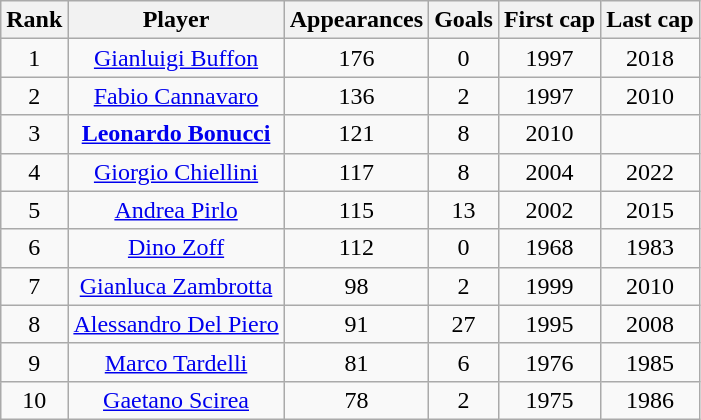<table class="wikitable sortable" style="text-align:center">
<tr>
<th>Rank</th>
<th>Player</th>
<th>Appearances</th>
<th>Goals</th>
<th>First cap</th>
<th>Last cap</th>
</tr>
<tr>
<td>1</td>
<td><a href='#'>Gianluigi Buffon</a></td>
<td>176</td>
<td>0</td>
<td>1997</td>
<td>2018</td>
</tr>
<tr>
<td>2</td>
<td><a href='#'>Fabio Cannavaro</a></td>
<td>136</td>
<td>2</td>
<td>1997</td>
<td>2010</td>
</tr>
<tr>
<td>3</td>
<td><strong><a href='#'>Leonardo Bonucci</a></strong></td>
<td>121</td>
<td>8</td>
<td>2010</td>
<td></td>
</tr>
<tr>
<td>4</td>
<td><a href='#'>Giorgio Chiellini</a></td>
<td>117</td>
<td>8</td>
<td>2004</td>
<td>2022</td>
</tr>
<tr>
<td>5</td>
<td><a href='#'>Andrea Pirlo</a></td>
<td>115</td>
<td>13</td>
<td>2002</td>
<td>2015</td>
</tr>
<tr>
<td>6</td>
<td><a href='#'>Dino Zoff</a></td>
<td>112</td>
<td>0</td>
<td>1968</td>
<td>1983</td>
</tr>
<tr>
<td>7</td>
<td><a href='#'>Gianluca Zambrotta</a></td>
<td>98</td>
<td>2</td>
<td>1999</td>
<td>2010</td>
</tr>
<tr>
<td>8</td>
<td><a href='#'>Alessandro Del Piero</a></td>
<td>91</td>
<td>27</td>
<td>1995</td>
<td>2008</td>
</tr>
<tr>
<td>9</td>
<td><a href='#'>Marco Tardelli</a></td>
<td>81</td>
<td>6</td>
<td>1976</td>
<td>1985</td>
</tr>
<tr>
<td>10</td>
<td><a href='#'>Gaetano Scirea</a></td>
<td>78</td>
<td>2</td>
<td>1975</td>
<td>1986</td>
</tr>
</table>
